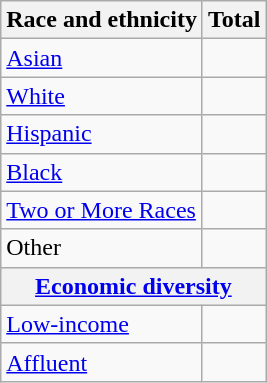<table class="wikitable floatright sortable collapsible"; text-align:right; font-size:80%;">
<tr>
<th>Race and ethnicity</th>
<th colspan="2" data-sort-type=number>Total</th>
</tr>
<tr>
<td><a href='#'>Asian</a></td>
<td align=right></td>
</tr>
<tr>
<td><a href='#'>White</a></td>
<td align=right></td>
</tr>
<tr>
<td><a href='#'>Hispanic</a></td>
<td align=right></td>
</tr>
<tr>
<td><a href='#'>Black</a></td>
<td align=right></td>
</tr>
<tr>
<td><a href='#'>Two or More Races</a></td>
<td align=right></td>
</tr>
<tr>
<td>Other</td>
<td align=right></td>
</tr>
<tr>
<th colspan="4" data-sort-type=number><a href='#'>Economic diversity</a></th>
</tr>
<tr>
<td><a href='#'>Low-income</a></td>
<td align=right></td>
</tr>
<tr>
<td><a href='#'>Affluent</a></td>
<td align=right></td>
</tr>
</table>
